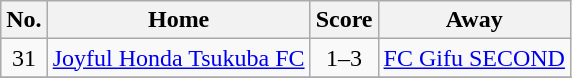<table class="wikitable" style="text-align: center">
<tr>
<th>No.</th>
<th>Home</th>
<th>Score</th>
<th>Away</th>
</tr>
<tr>
<td>31</td>
<td><a href='#'>Joyful Honda Tsukuba FC</a></td>
<td>1–3</td>
<td><a href='#'>FC Gifu SECOND</a></td>
</tr>
<tr>
</tr>
</table>
